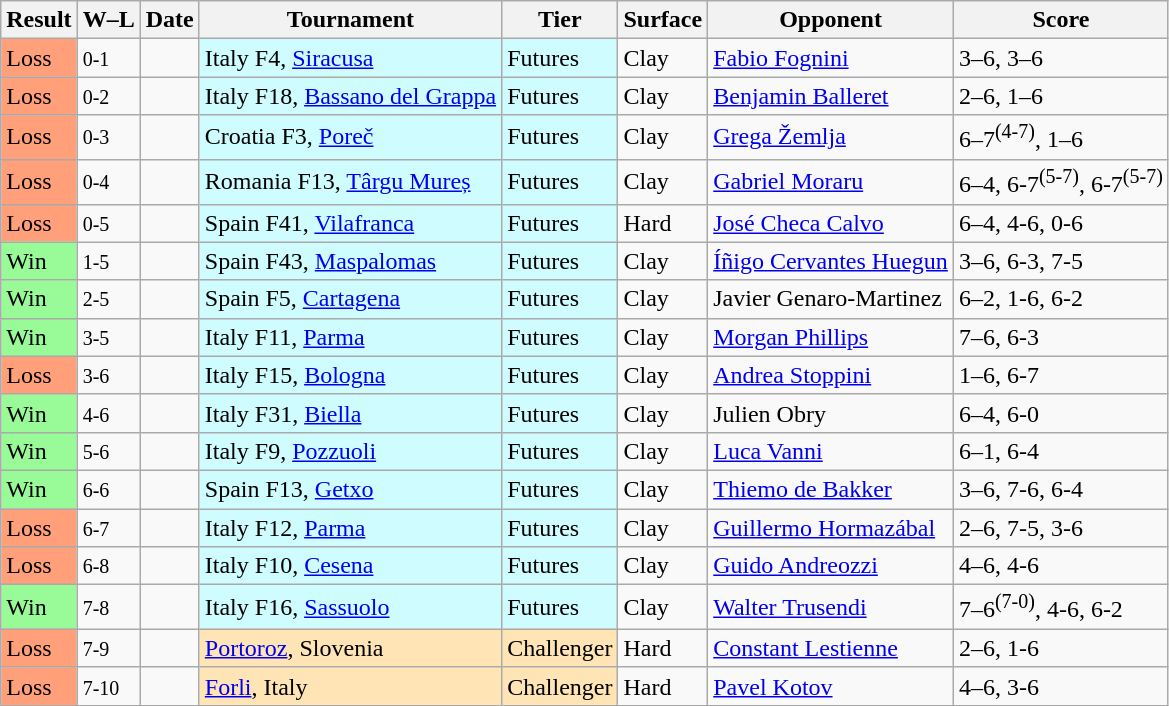<table class="sortable wikitable">
<tr>
<th>Result</th>
<th class="unsortable">W–L</th>
<th>Date</th>
<th>Tournament</th>
<th>Tier</th>
<th>Surface</th>
<th>Opponent</th>
<th class="unsortable">Score</th>
</tr>
<tr>
<td bgcolor=FFA07A>Loss</td>
<td><small>0-1</small></td>
<td></td>
<td style="background:#cffcff;">Italy F4, <a href='#'>Siracusa</a></td>
<td style="background:#cffcff;">Futures</td>
<td>Clay</td>
<td> <a href='#'>Fabio Fognini</a></td>
<td>3–6, 3–6</td>
</tr>
<tr>
<td bgcolor=FFA07A>Loss</td>
<td><small>0-2</small></td>
<td></td>
<td style="background:#cffcff;">Italy F18, <a href='#'>Bassano del Grappa</a></td>
<td style="background:#cffcff;">Futures</td>
<td>Clay</td>
<td> <a href='#'>Benjamin Balleret</a></td>
<td>2–6, 1–6</td>
</tr>
<tr>
<td bgcolor=FFA07A>Loss</td>
<td><small>0-3</small></td>
<td></td>
<td style="background:#cffcff;">Croatia F3, <a href='#'>Poreč</a></td>
<td style="background:#cffcff;">Futures</td>
<td>Clay</td>
<td> <a href='#'>Grega Žemlja</a></td>
<td>6–7<sup>(4-7)</sup>, 1–6</td>
</tr>
<tr>
<td bgcolor=FFA07A>Loss</td>
<td><small>0-4</small></td>
<td></td>
<td style="background:#cffcff;">Romania F13, <a href='#'>Târgu Mureș</a></td>
<td style="background:#cffcff;">Futures</td>
<td>Clay</td>
<td> <a href='#'>Gabriel Moraru</a></td>
<td>6–4, 6-7<sup>(5-7)</sup>, 6-7<sup>(5-7)</sup></td>
</tr>
<tr>
<td bgcolor=FFA07A>Loss</td>
<td><small>0-5</small></td>
<td></td>
<td style="background:#cffcff;">Spain F41, <a href='#'>Vilafranca</a></td>
<td style="background:#cffcff;">Futures</td>
<td>Hard</td>
<td> <a href='#'>José Checa Calvo</a></td>
<td>6–4, 4-6, 0-6</td>
</tr>
<tr>
<td bgcolor=98FB98>Win</td>
<td><small>1-5</small></td>
<td></td>
<td style="background:#cffcff;">Spain F43, <a href='#'>Maspalomas</a></td>
<td style="background:#cffcff;">Futures</td>
<td>Clay</td>
<td> <a href='#'>Íñigo Cervantes Huegun</a></td>
<td>3–6, 6-3, 7-5</td>
</tr>
<tr>
<td bgcolor=98FB98>Win</td>
<td><small>2-5</small></td>
<td></td>
<td style="background:#cffcff;">Spain F5, <a href='#'>Cartagena</a></td>
<td style="background:#cffcff;">Futures</td>
<td>Clay</td>
<td> Javier Genaro-Martinez</td>
<td>6–2, 1-6, 6-2</td>
</tr>
<tr>
<td bgcolor=98FB98>Win</td>
<td><small>3-5</small></td>
<td></td>
<td style="background:#cffcff;">Italy F11, <a href='#'>Parma</a></td>
<td style="background:#cffcff;">Futures</td>
<td>Clay</td>
<td> <a href='#'>Morgan Phillips</a></td>
<td>7–6, 6-3</td>
</tr>
<tr>
<td bgcolor=FFA07A>Loss</td>
<td><small>3-6</small></td>
<td></td>
<td style="background:#cffcff;">Italy F15, <a href='#'>Bologna</a></td>
<td style="background:#cffcff;">Futures</td>
<td>Clay</td>
<td> <a href='#'>Andrea Stoppini</a></td>
<td>1–6, 6-7</td>
</tr>
<tr>
<td bgcolor=98FB98>Win</td>
<td><small>4-6</small></td>
<td></td>
<td style="background:#cffcff;">Italy F31, <a href='#'>Biella</a></td>
<td style="background:#cffcff;">Futures</td>
<td>Clay</td>
<td> Julien Obry</td>
<td>6–4, 6-0</td>
</tr>
<tr>
<td bgcolor=98FB98>Win</td>
<td><small>5-6</small></td>
<td></td>
<td style="background:#cffcff;">Italy F9, <a href='#'>Pozzuoli</a></td>
<td style="background:#cffcff;">Futures</td>
<td>Clay</td>
<td> <a href='#'>Luca Vanni</a></td>
<td>6–1, 6-4</td>
</tr>
<tr>
<td bgcolor=98FB98>Win</td>
<td><small>6-6</small></td>
<td></td>
<td style="background:#cffcff;">Spain F13, <a href='#'>Getxo</a></td>
<td style="background:#cffcff;">Futures</td>
<td>Clay</td>
<td> <a href='#'>Thiemo de Bakker</a></td>
<td>3–6, 7-6, 6-4</td>
</tr>
<tr>
<td bgcolor=FFA07A>Loss</td>
<td><small>6-7</small></td>
<td></td>
<td style="background:#cffcff;">Italy F12, <a href='#'>Parma</a></td>
<td style="background:#cffcff;">Futures</td>
<td>Clay</td>
<td> <a href='#'>Guillermo Hormazábal</a></td>
<td>2–6, 7-5, 3-6</td>
</tr>
<tr>
<td bgcolor=FFA07A>Loss</td>
<td><small>6-8</small></td>
<td></td>
<td style="background:#cffcff;">Italy F10, <a href='#'>Cesena</a></td>
<td style="background:#cffcff;">Futures</td>
<td>Clay</td>
<td> <a href='#'>Guido Andreozzi</a></td>
<td>4–6, 4-6</td>
</tr>
<tr>
<td bgcolor=98FB98>Win</td>
<td><small>7-8</small></td>
<td></td>
<td style="background:#cffcff;">Italy F16, <a href='#'>Sassuolo</a></td>
<td style="background:#cffcff;">Futures</td>
<td>Clay</td>
<td> <a href='#'>Walter Trusendi</a></td>
<td>7–6<sup>(7-0)</sup>, 4-6, 6-2</td>
</tr>
<tr>
<td bgcolor=FFA07A>Loss</td>
<td><small>7-9</small></td>
<td><a href='#'></a></td>
<td style="background:moccasin;"><a href='#'>Portoroz</a>, Slovenia</td>
<td style="background:moccasin;">Challenger</td>
<td>Hard</td>
<td> <a href='#'>Constant Lestienne</a></td>
<td>2–6, 1-6</td>
</tr>
<tr>
<td bgcolor=FFA07A>Loss</td>
<td><small>7-10</small></td>
<td><a href='#'></a></td>
<td style="background:moccasin;"><a href='#'>Forli</a>, Italy</td>
<td style="background:moccasin;">Challenger</td>
<td>Hard</td>
<td> <a href='#'>Pavel Kotov</a></td>
<td>4–6, 3-6</td>
</tr>
</table>
